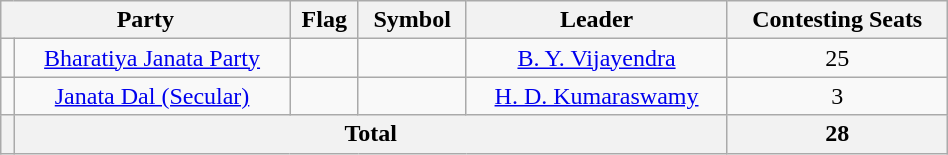<table class="wikitable " width="50%" style="text-align:center">
<tr>
<th colspan="2">Party</th>
<th>Flag</th>
<th>Symbol</th>
<th>Leader</th>
<th>Contesting Seats</th>
</tr>
<tr>
<td></td>
<td><a href='#'>Bharatiya Janata Party</a></td>
<td></td>
<td></td>
<td><a href='#'>B. Y. Vijayendra</a></td>
<td>25</td>
</tr>
<tr>
<td></td>
<td><a href='#'>Janata Dal (Secular)</a></td>
<td></td>
<td></td>
<td><a href='#'>H. D. Kumaraswamy</a></td>
<td>3</td>
</tr>
<tr>
<th></th>
<th colspan="4">Total</th>
<th>28</th>
</tr>
</table>
